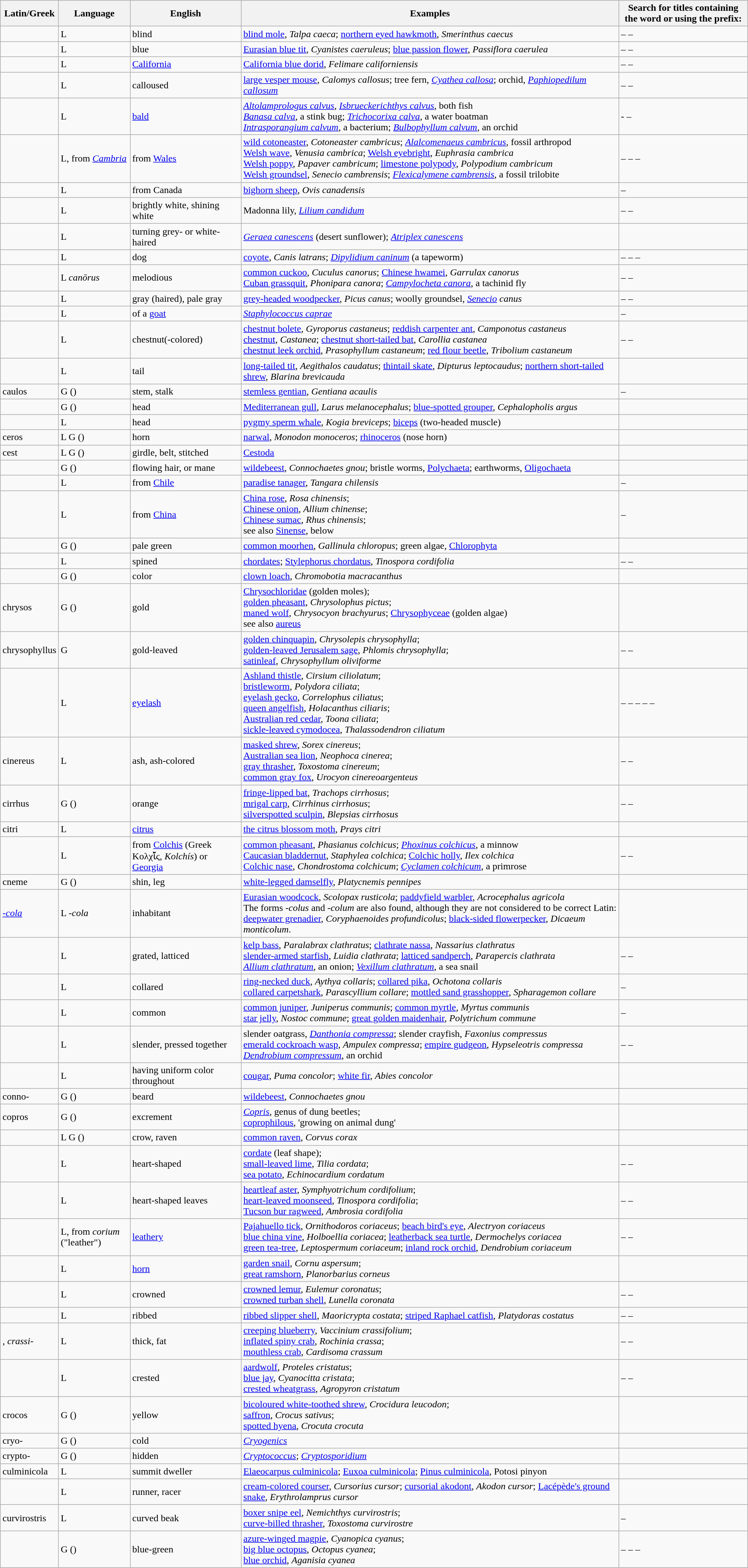<table class="wikitable">
<tr>
<th>Latin/Greek</th>
<th>Language</th>
<th>English</th>
<th>Examples</th>
<th>Search for titles containing the word or using the prefix:</th>
</tr>
<tr>
<td></td>
<td>L</td>
<td>blind</td>
<td><a href='#'>blind mole</a>, <em>Talpa caeca</em>; <a href='#'>northern eyed hawkmoth</a>, <em>Smerinthus caecus</em></td>
<td> –  – </td>
</tr>
<tr>
<td></td>
<td>L</td>
<td>blue</td>
<td><a href='#'>Eurasian blue tit</a>, <em>Cyanistes caeruleus</em>; <a href='#'>blue passion flower</a>, <em>Passiflora caerulea</em></td>
<td> –  – </td>
</tr>
<tr>
<td></td>
<td>L</td>
<td><a href='#'>California</a></td>
<td><a href='#'>California blue dorid</a>, <em>Felimare californiensis</em></td>
<td> –  – </td>
</tr>
<tr>
<td></td>
<td>L</td>
<td>calloused</td>
<td><a href='#'>large vesper mouse</a>, <em>Calomys callosus</em>; tree fern, <em><a href='#'>Cyathea callosa</a></em>; orchid, <em><a href='#'>Paphiopedilum callosum</a></em></td>
<td> –  – </td>
</tr>
<tr>
<td></td>
<td>L</td>
<td><a href='#'>bald</a></td>
<td><em><a href='#'>Altolamprologus calvus</a></em>, <em><a href='#'>Isbrueckerichthys calvus</a></em>, both fish<br><em><a href='#'>Banasa calva</a></em>, a stink bug; <em><a href='#'>Trichocorixa calva</a></em>, a water boatman<br><em><a href='#'>Intrasporangium calvum</a></em>, a bacterium; <em><a href='#'>Bulbophyllum calvum</a></em>, an orchid</td>
<td>-  – </td>
</tr>
<tr>
<td></td>
<td>L, from <em><a href='#'>Cambria</a></em></td>
<td>from <a href='#'>Wales</a></td>
<td><a href='#'>wild cotoneaster</a>, <em>Cotoneaster cambricus</em>; <a href='#'><em>Alalcomenaeus cambricus</em></a>, fossil arthropod <br><a href='#'>Welsh wave</a>, <em>Venusia cambrica</em>; <a href='#'>Welsh eyebright</a>, <em>Euphrasia cambrica</em><br><a href='#'>Welsh poppy</a>, <em>Papaver cambricum</em>; <a href='#'>limestone polypody</a>, <em>Polypodium cambricum</em><br><a href='#'>Welsh groundsel</a>, <em>Senecio cambrensis</em>; <a href='#'><em>Flexicalymene cambrensis</em></a>, a fossil trilobite</td>
<td> –  –  – </td>
</tr>
<tr>
<td></td>
<td>L</td>
<td>from Canada</td>
<td><a href='#'>bighorn sheep</a>, <em>Ovis canadensis</em></td>
<td> – </td>
</tr>
<tr>
<td></td>
<td>L</td>
<td>brightly white, shining white</td>
<td>Madonna lily, <em><a href='#'>Lilium candidum</a></em></td>
<td> –  – </td>
</tr>
<tr>
<td></td>
<td>L</td>
<td>turning grey- or white-haired</td>
<td><em><a href='#'>Geraea canescens</a></em> (desert sunflower); <em><a href='#'>Atriplex canescens</a></em></td>
<td></td>
</tr>
<tr>
<td></td>
<td>L</td>
<td>dog</td>
<td><a href='#'>coyote</a>, <em>Canis latrans</em>; <em><a href='#'>Dipylidium caninum</a></em> (a tapeworm)</td>
<td> –  –  – </td>
</tr>
<tr>
<td></td>
<td>L <em>canōrus</em></td>
<td>melodious</td>
<td><a href='#'>common cuckoo</a>, <em>Cuculus canorus</em>; <a href='#'>Chinese hwamei</a>, <em>Garrulax canorus</em><br><a href='#'>Cuban grassquit</a>, <em>Phonipara canora</em>; <a href='#'><em>Campylocheta canora</em></a>, a tachinid fly</td>
<td> –  – </td>
</tr>
<tr>
<td></td>
<td>L</td>
<td>gray (haired), pale gray</td>
<td><a href='#'>grey-headed woodpecker</a>, <em>Picus canus</em>; woolly groundsel, <em><a href='#'>Senecio</a> canus</em></td>
<td> –  – </td>
</tr>
<tr>
<td></td>
<td>L</td>
<td>of a <a href='#'>goat</a></td>
<td><em><a href='#'>Staphylococcus caprae</a></em></td>
<td> – </td>
</tr>
<tr>
<td></td>
<td>L</td>
<td>chestnut(-colored)</td>
<td><a href='#'>chestnut bolete</a>, <em>Gyroporus castaneus</em>; <a href='#'>reddish carpenter ant</a>, <em>Camponotus castaneus</em><br><a href='#'>chestnut</a>, <em>Castanea</em>; <a href='#'>chestnut short-tailed bat</a>, <em>Carollia castanea</em><br><a href='#'>chestnut leek orchid</a>, <em>Prasophyllum castaneum</em>; <a href='#'>red flour beetle</a>, <em>Tribolium castaneum</em></td>
<td> –  – </td>
</tr>
<tr>
<td></td>
<td>L</td>
<td>tail</td>
<td><a href='#'>long-tailed tit</a>, <em>Aegithalos caudatus</em>; <a href='#'>thintail skate</a>, <em>Dipturus leptocaudus</em>; <a href='#'>northern short-tailed shrew</a>, <em>Blarina brevicauda</em></td>
<td></td>
</tr>
<tr>
<td>caulos</td>
<td>G  ()</td>
<td>stem, stalk</td>
<td><a href='#'>stemless gentian</a>, <em>Gentiana acaulis</em></td>
<td> – </td>
</tr>
<tr>
<td></td>
<td>G  ()</td>
<td>head</td>
<td><a href='#'>Mediterranean gull</a>, <em>Larus melanocephalus</em>; <a href='#'>blue-spotted grouper</a>, <em>Cephalopholis argus</em></td>
<td></td>
</tr>
<tr>
<td></td>
<td>L </td>
<td>head</td>
<td><a href='#'>pygmy sperm whale</a>, <em>Kogia breviceps</em>; <a href='#'>biceps</a> (two-headed muscle)</td>
<td></td>
</tr>
<tr>
<td>ceros</td>
<td>L  G  ()</td>
<td>horn</td>
<td><a href='#'>narwal</a>, <em>Monodon monoceros</em>; <a href='#'>rhinoceros</a> (nose horn)</td>
<td></td>
</tr>
<tr>
<td>cest</td>
<td>L  G  ()</td>
<td>girdle, belt, stitched</td>
<td><a href='#'>Cestoda</a></td>
<td></td>
</tr>
<tr>
<td></td>
<td>G  ()</td>
<td>flowing hair, or mane</td>
<td><a href='#'>wildebeest</a>, <em>Connochaetes gnou</em>; bristle worms, <a href='#'>Polychaeta</a>; earthworms, <a href='#'>Oligochaeta</a></td>
<td></td>
</tr>
<tr>
<td></td>
<td>L</td>
<td>from <a href='#'>Chile</a></td>
<td><a href='#'>paradise tanager</a>, <em>Tangara chilensis</em></td>
<td> – </td>
</tr>
<tr id="chinensis">
<td></td>
<td>L</td>
<td>from <a href='#'>China</a></td>
<td><a href='#'>China rose</a>, <em>Rosa chinensis</em>;<br> <a href='#'>Chinese onion</a>, <em>Allium chinense</em>;<br> <a href='#'>Chinese sumac</a>, <em>Rhus chinensis</em>;<br> see also <a href='#'>Sinense</a>, below</td>
<td> – </td>
</tr>
<tr>
<td></td>
<td>G  ()</td>
<td>pale green</td>
<td><a href='#'>common moorhen</a>, <em>Gallinula chloropus</em>; green algae, <a href='#'>Chlorophyta</a></td>
<td></td>
</tr>
<tr>
<td></td>
<td>L</td>
<td>spined</td>
<td><a href='#'>chordates</a>; <a href='#'>Stylephorus chordatus</a>, <em>Tinospora cordifolia</em></td>
<td> –  – </td>
</tr>
<tr>
<td></td>
<td>G  ()</td>
<td>color</td>
<td><a href='#'>clown loach</a>, <em>Chromobotia macracanthus</em></td>
<td></td>
</tr>
<tr>
<td>chrysos</td>
<td>G  ()</td>
<td>gold</td>
<td><a href='#'>Chrysochloridae</a> (golden moles);<br> <a href='#'>golden pheasant</a>, <em>Chrysolophus pictus</em>;<br> <a href='#'>maned wolf</a>, <em>Chrysocyon brachyurus</em>; <a href='#'>Chrysophyceae</a> (golden algae)<br>see also <a href='#'>aureus</a></td>
<td></td>
</tr>
<tr>
<td>chrysophyllus</td>
<td>G</td>
<td>gold-leaved</td>
<td><a href='#'>golden chinquapin</a>, <em>Chrysolepis chrysophylla</em>;<br> <a href='#'>golden-leaved Jerusalem sage</a>, <em>Phlomis chrysophylla</em>;<br> <a href='#'>satinleaf</a>, <em>Chrysophyllum oliviforme</em></td>
<td> –  – </td>
</tr>
<tr>
<td></td>
<td>L</td>
<td><a href='#'>eyelash</a></td>
<td><a href='#'>Ashland thistle</a>, <em>Cirsium ciliolatum</em>;<br> <a href='#'>bristleworm</a>, <em>Polydora ciliata</em>;<br> <a href='#'>eyelash gecko</a>, <em>Correlophus ciliatus</em>;<br> <a href='#'>queen angelfish</a>, <em>Holacanthus ciliaris</em>;<br> <a href='#'>Australian red cedar</a>, <em>Toona ciliata</em>;<br> <a href='#'>sickle-leaved cymodocea</a>, <em>Thalassodendron ciliatum</em></td>
<td> –  –  –  –  – </td>
</tr>
<tr>
<td>cinereus</td>
<td>L</td>
<td>ash, ash-colored</td>
<td><a href='#'>masked shrew</a>, <em>Sorex cinereus</em>;<br> <a href='#'>Australian sea lion</a>, <em>Neophoca cinerea</em>;<br> <a href='#'>gray thrasher</a>, <em>Toxostoma cinereum</em>;<br> <a href='#'>common gray fox</a>, <em>Urocyon cinereoargenteus</em></td>
<td> –  – </td>
</tr>
<tr>
<td>cirrhus</td>
<td>G  ()</td>
<td>orange</td>
<td><a href='#'>fringe-lipped bat</a>, <em>Trachops cirrhosus</em>;<br> <a href='#'>mrigal carp</a>, <em>Cirrhinus cirrhosus</em>;<br> <a href='#'>silverspotted sculpin</a>, <em>Blepsias cirrhosus</em></td>
<td> –  – </td>
</tr>
<tr>
<td>citri</td>
<td>L</td>
<td><a href='#'>citrus</a></td>
<td><a href='#'>the citrus blossom moth</a>, <em>Prays citri</em></td>
<td></td>
</tr>
<tr>
<td></td>
<td>L</td>
<td>from <a href='#'>Colchis</a> (Greek Κολχῐ́ς, <em>Kolchís</em>) or <a href='#'>Georgia</a></td>
<td><a href='#'>common pheasant</a>, <em>Phasianus colchicus</em>; <em><a href='#'>Phoxinus colchicus</a></em>, a minnow<br><a href='#'>Caucasian bladdernut</a>, <em>Staphylea colchica</em>; <a href='#'>Colchic holly</a>, <em>Ilex colchica</em><br><a href='#'>Colchic nase</a>, <em>Chondrostoma colchicum</em>; <em><a href='#'>Cyclamen colchicum</a></em>, a primrose</td>
<td> –  – </td>
</tr>
<tr>
<td>cneme</td>
<td>G  ()</td>
<td>shin, leg</td>
<td><a href='#'>white-legged damselfly</a>, <em>Platycnemis pennipes</em></td>
<td></td>
</tr>
<tr>
<td><a href='#'>-<em>cola</em></a></td>
<td>L -<em>cola</em></td>
<td>inhabitant</td>
<td><a href='#'>Eurasian woodcock</a>, <em>Scolopax rusticola</em>; <a href='#'>paddyfield warbler</a>, <em>Acrocephalus agricola</em> <br>The forms -<em>colus</em> and -<em>colum</em> are also found, although they are not considered to be correct Latin: <a href='#'>deepwater grenadier</a>, <em>Coryphaenoides profundicolus</em>; <a href='#'>black-sided flowerpecker</a>, <em>Dicaeum monticolum</em>.</td>
<td></td>
</tr>
<tr>
<td></td>
<td>L</td>
<td>grated, latticed</td>
<td><a href='#'>kelp bass</a>, <em>Paralabrax clathratus</em>; <a href='#'>clathrate nassa</a>, <em>Nassarius clathratus</em><br><a href='#'>slender-armed starfish</a>, <em>Luidia clathrata</em>; <a href='#'>latticed sandperch</a>, <em>Parapercis clathrata</em><br><em><a href='#'>Allium clathratum</a></em>, an onion; <em><a href='#'>Vexillum clathratum</a></em>, a sea snail</td>
<td> –  – </td>
</tr>
<tr>
<td></td>
<td>L</td>
<td>collared</td>
<td><a href='#'>ring-necked duck</a>, <em>Aythya collaris</em>; <a href='#'>collared pika</a>, <em>Ochotona collaris</em><br><a href='#'>collared carpetshark</a>, <em>Parascyllium collare</em>; <a href='#'>mottled sand grasshopper</a>, <em>Spharagemon collare</em></td>
<td> – </td>
</tr>
<tr>
<td></td>
<td>L</td>
<td>common</td>
<td><a href='#'>common juniper</a>, <em>Juniperus communis</em>; <a href='#'>common myrtle</a>, <em>Myrtus communis</em><br><a href='#'>star jelly</a>, <em>Nostoc commune</em>; <a href='#'>great golden maidenhair</a>, <em>Polytrichum commune</em></td>
<td> – </td>
</tr>
<tr>
<td></td>
<td>L </td>
<td>slender, pressed together</td>
<td>slender oatgrass, <em><a href='#'>Danthonia compressa</a></em>; slender crayfish, <em>Faxonius compressus</em><br><a href='#'>emerald cockroach wasp</a>, <em>Ampulex compressa</em>; <a href='#'>empire gudgeon</a>, <em>Hypseleotris compressa</em><br><em><a href='#'>Dendrobium compressum</a></em>, an orchid</td>
<td> –  – </td>
</tr>
<tr>
<td></td>
<td>L</td>
<td>having uniform color throughout</td>
<td><a href='#'>cougar</a>, <em>Puma concolor</em>; <a href='#'>white fir</a>, <em>Abies concolor</em></td>
<td></td>
</tr>
<tr>
<td>conno-</td>
<td>G  ()</td>
<td>beard</td>
<td><a href='#'>wildebeest</a>, <em>Connochaetes gnou</em></td>
<td></td>
</tr>
<tr>
<td>copros</td>
<td>G  ()</td>
<td>excrement</td>
<td><em><a href='#'>Copris</a></em>, genus of dung beetles;<br><a href='#'>coprophilous</a>, 'growing on animal dung'</td>
<td></td>
</tr>
<tr>
<td></td>
<td>L  G  ()</td>
<td>crow, raven</td>
<td><a href='#'>common raven</a>, <em>Corvus corax</em></td>
<td></td>
</tr>
<tr>
<td></td>
<td>L</td>
<td>heart-shaped</td>
<td><a href='#'>cordate</a> (leaf shape);<br> <a href='#'>small-leaved lime</a>, <em>Tilia cordata</em>;<br> <a href='#'>sea potato</a>, <em>Echinocardium cordatum</em></td>
<td> –  – </td>
</tr>
<tr>
<td></td>
<td>L</td>
<td>heart-shaped leaves</td>
<td><a href='#'>heartleaf aster</a>, <em>Symphyotrichum cordifolium</em>;<br> <a href='#'>heart-leaved moonseed</a>, <em>Tinospora cordifolia</em>;<br> <a href='#'>Tucson bur ragweed</a>, <em>Ambrosia cordifolia</em></td>
<td> –  – </td>
</tr>
<tr>
<td></td>
<td>L, from <em>corium</em> ("leather")</td>
<td><a href='#'>leathery</a></td>
<td><a href='#'>Pajahuello tick</a>, <em>Ornithodoros coriaceus</em>; <a href='#'>beach bird's eye</a>, <em>Alectryon coriaceus</em> <br><a href='#'>blue china vine</a>, <em>Holboellia coriacea</em>; <a href='#'>leatherback sea turtle</a>, <em>Dermochelys coriacea</em><br><a href='#'>green tea-tree</a>, <em>Leptospermum coriaceum</em>; <a href='#'>inland rock orchid</a>, <em>Dendrobium coriaceum</em></td>
<td> –  – </td>
</tr>
<tr>
<td></td>
<td>L </td>
<td><a href='#'>horn</a></td>
<td><a href='#'>garden snail</a>, <em>Cornu aspersum</em>;<br> <a href='#'>great ramshorn</a>, <em>Planorbarius corneus</em></td>
<td></td>
</tr>
<tr>
<td></td>
<td>L</td>
<td>crowned</td>
<td><a href='#'>crowned lemur</a>, <em>Eulemur coronatus</em>;<br> <a href='#'>crowned turban shell</a>, <em>Lunella coronata</em></td>
<td> –  – </td>
</tr>
<tr>
<td></td>
<td>L</td>
<td>ribbed</td>
<td><a href='#'>ribbed slipper shell</a>, <em>Maoricrypta costata</em>; <a href='#'>striped Raphael catfish</a>, <em>Platydoras costatus</em></td>
<td> –  – </td>
</tr>
<tr>
<td>, <em>crassi</em>-</td>
<td>L</td>
<td>thick, fat</td>
<td><a href='#'>creeping blueberry</a>, <em>Vaccinium crassifolium</em>;<br> <a href='#'>inflated spiny crab</a>, <em>Rochinia crassa</em>;<br> <a href='#'>mouthless crab</a>, <em>Cardisoma crassum</em></td>
<td> –  – </td>
</tr>
<tr>
<td></td>
<td>L</td>
<td>crested</td>
<td><a href='#'>aardwolf</a>, <em>Proteles cristatus</em>;<br> <a href='#'>blue jay</a>, <em>Cyanocitta cristata</em>;<br> <a href='#'>crested wheatgrass</a>, <em>Agropyron cristatum</em></td>
<td> –  – </td>
</tr>
<tr>
<td>crocos</td>
<td>G  ()</td>
<td>yellow</td>
<td><a href='#'>bicoloured white-toothed shrew</a>, <em>Crocidura leucodon</em>;<br> <a href='#'>saffron</a>, <em>Crocus sativus</em>;<br> <a href='#'>spotted hyena</a>, <em>Crocuta crocuta</em></td>
<td></td>
</tr>
<tr>
<td>cryo-</td>
<td>G  ()</td>
<td>cold</td>
<td><em><a href='#'>Cryogenics</a></em></td>
<td></td>
</tr>
<tr>
<td>crypto-</td>
<td>G  ()</td>
<td>hidden</td>
<td><em><a href='#'>Cryptococcus</a></em>; <em><a href='#'>Cryptosporidium</a></em></td>
<td></td>
</tr>
<tr>
<td> culminicola</td>
<td>L</td>
<td>summit dweller</td>
<td><a href='#'>Elaeocarpus culminicola</a>; <a href='#'>Euxoa culminicola</a>; <a href='#'>Pinus culminicola</a>, Potosi pinyon</td>
<td></td>
</tr>
<tr>
<td></td>
<td>L</td>
<td>runner, racer</td>
<td><a href='#'>cream-colored courser</a>, <em>Cursorius cursor</em>; <a href='#'>cursorial akodont</a>, <em>Akodon cursor</em>; <a href='#'>Lacépède's ground snake</a>, <em>Erythrolamprus cursor</em></td>
<td></td>
</tr>
<tr>
<td>curvirostris</td>
<td>L</td>
<td>curved beak</td>
<td><a href='#'>boxer snipe eel</a>, <em>Nemichthys curvirostris</em>;<br> <a href='#'>curve-billed thrasher</a>, <em>Toxostoma curvirostre</em></td>
<td> – </td>
</tr>
<tr>
<td></td>
<td>G  ()</td>
<td>blue-green</td>
<td><a href='#'>azure-winged magpie</a>, <em>Cyanopica cyanus</em>;<br> <a href='#'>big blue octopus</a>, <em>Octopus cyanea</em>;<br> <a href='#'>blue orchid</a>, <em>Aganisia cyanea</em></td>
<td> –  –  – </td>
</tr>
</table>
